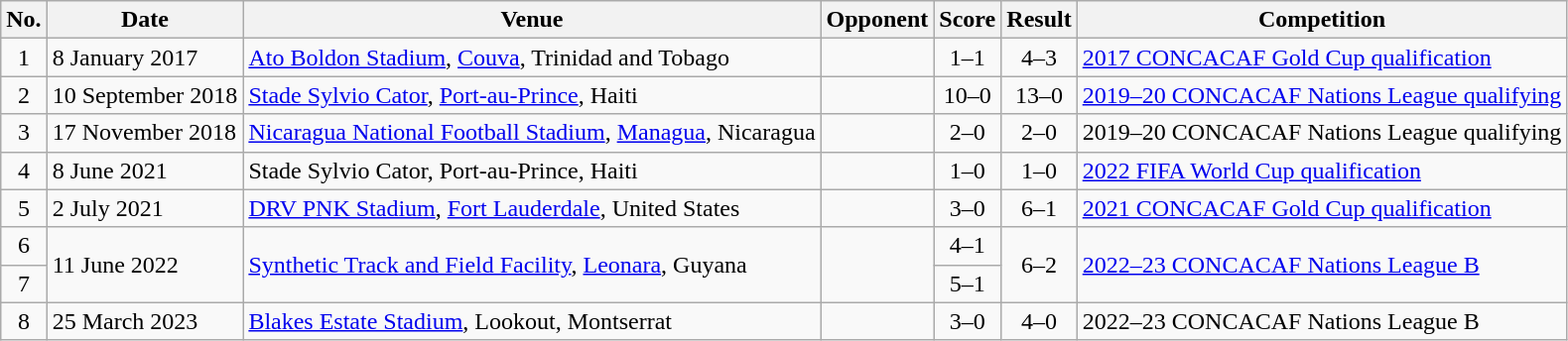<table class="wikitable sortable">
<tr>
<th scope="col">No.</th>
<th scope="col" data-sort-type="date">Date</th>
<th scope="col">Venue</th>
<th scope="col">Opponent</th>
<th scope="col">Score</th>
<th scope="col">Result</th>
<th scope="col">Competition</th>
</tr>
<tr>
<td style="text-align:center">1</td>
<td>8 January 2017</td>
<td><a href='#'>Ato Boldon Stadium</a>, <a href='#'>Couva</a>, Trinidad and Tobago</td>
<td></td>
<td style="text-align:center">1–1</td>
<td style="text-align:center">4–3</td>
<td><a href='#'>2017 CONCACAF Gold Cup qualification</a></td>
</tr>
<tr>
<td style="text-align:center">2</td>
<td>10 September 2018</td>
<td><a href='#'>Stade Sylvio Cator</a>, <a href='#'>Port-au-Prince</a>, Haiti</td>
<td></td>
<td style="text-align:center">10–0</td>
<td style="text-align:center">13–0</td>
<td><a href='#'>2019–20 CONCACAF Nations League qualifying</a></td>
</tr>
<tr>
<td style="text-align:center">3</td>
<td>17 November 2018</td>
<td><a href='#'>Nicaragua National Football Stadium</a>, <a href='#'>Managua</a>, Nicaragua</td>
<td></td>
<td style="text-align:center">2–0</td>
<td style="text-align:center">2–0</td>
<td>2019–20 CONCACAF Nations League qualifying</td>
</tr>
<tr>
<td style="text-align:center">4</td>
<td>8 June 2021</td>
<td>Stade Sylvio Cator, Port-au-Prince, Haiti</td>
<td></td>
<td style="text-align:center">1–0</td>
<td style="text-align:center">1–0</td>
<td><a href='#'>2022 FIFA World Cup qualification</a></td>
</tr>
<tr>
<td style="text-align:center">5</td>
<td>2 July 2021</td>
<td><a href='#'>DRV PNK Stadium</a>, <a href='#'>Fort Lauderdale</a>, United States</td>
<td></td>
<td style="text-align:center">3–0</td>
<td style="text-align:center">6–1</td>
<td><a href='#'>2021 CONCACAF Gold Cup qualification</a></td>
</tr>
<tr>
<td style="text-align:center">6</td>
<td rowspan="2">11 June 2022</td>
<td rowspan="2"><a href='#'>Synthetic Track and Field Facility</a>, <a href='#'>Leonara</a>, Guyana</td>
<td rowspan="2"></td>
<td style="text-align:center">4–1</td>
<td rowspan="2" style="text-align:center">6–2</td>
<td rowspan="2"><a href='#'>2022–23 CONCACAF Nations League B</a></td>
</tr>
<tr>
<td style="text-align:center">7</td>
<td style="text-align:center">5–1</td>
</tr>
<tr>
<td style="text-align:center">8</td>
<td>25 March 2023</td>
<td><a href='#'>Blakes Estate Stadium</a>, Lookout, Montserrat</td>
<td></td>
<td style="text-align:center">3–0</td>
<td style="text-align:center">4–0</td>
<td>2022–23 CONCACAF Nations League B</td>
</tr>
</table>
